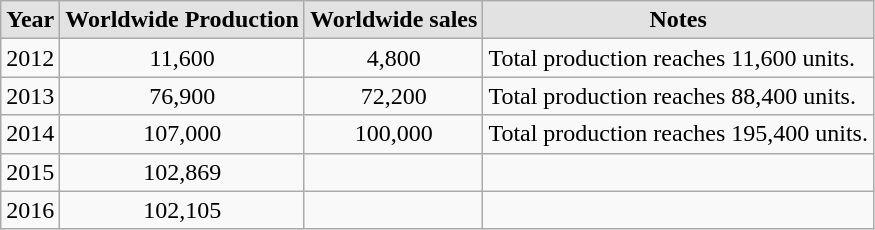<table class="wikitable" style=";">
<tr align="center">
<td style="background:#e2e2e2;"><strong>Year</strong></td>
<td style="background:#e2e2e2;"><strong>Worldwide Production</strong></td>
<td style="background:#e2e2e2;"><strong>Worldwide sales</strong></td>
<td style="background:#e2e2e2;"><strong>Notes</strong></td>
</tr>
<tr>
<td>2012</td>
<td align="center">11,600</td>
<td align="center">4,800</td>
<td>Total production reaches 11,600 units.</td>
</tr>
<tr>
<td>2013</td>
<td align="center">76,900</td>
<td align="center">72,200</td>
<td>Total production reaches 88,400 units.</td>
</tr>
<tr>
<td>2014</td>
<td align="center">107,000</td>
<td align="center">100,000</td>
<td>Total production reaches 195,400 units.</td>
</tr>
<tr>
<td>2015</td>
<td align="center">102,869</td>
<td></td>
<td></td>
</tr>
<tr>
<td>2016</td>
<td align="center">102,105</td>
<td></td>
<td></td>
</tr>
</table>
